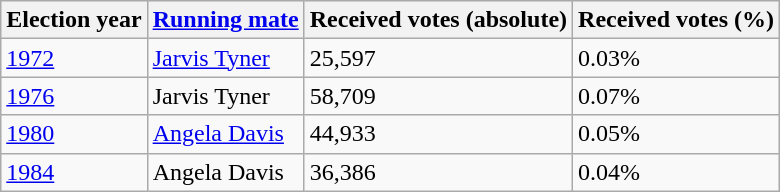<table class="wikitable sortable float-right">
<tr bgcolor="#efefef">
<th>Election year</th>
<th><a href='#'>Running mate</a></th>
<th>Received votes (absolute)</th>
<th>Received votes (%)</th>
</tr>
<tr>
<td><a href='#'>1972</a></td>
<td><a href='#'>Jarvis Tyner</a></td>
<td>25,597</td>
<td>0.03%</td>
</tr>
<tr>
<td><a href='#'>1976</a></td>
<td>Jarvis Tyner</td>
<td>58,709</td>
<td>0.07%</td>
</tr>
<tr>
<td><a href='#'>1980</a></td>
<td><a href='#'>Angela Davis</a></td>
<td>44,933</td>
<td>0.05%</td>
</tr>
<tr>
<td><a href='#'>1984</a></td>
<td>Angela Davis</td>
<td>36,386</td>
<td>0.04%</td>
</tr>
</table>
